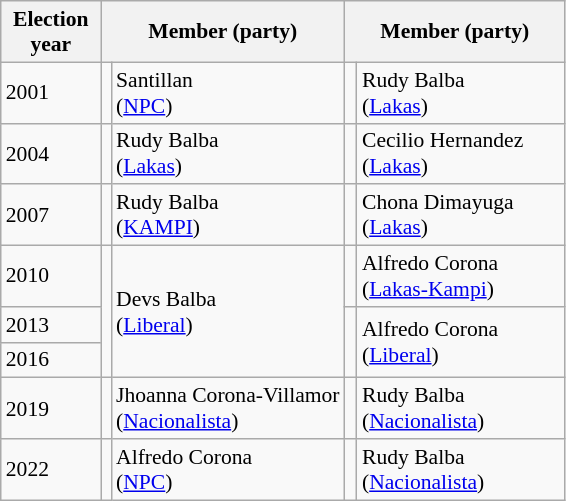<table class=wikitable style="font-size:90%">
<tr>
<th width=60px>Election<br>year</th>
<th colspan=2 width=140px>Member (party)</th>
<th colspan=2 width=140px>Member (party)</th>
</tr>
<tr>
<td>2001</td>
<td bgcolor=></td>
<td>Santillan<br>(<a href='#'>NPC</a>)</td>
<td bgcolor=></td>
<td>Rudy Balba<br>(<a href='#'>Lakas</a>)</td>
</tr>
<tr>
<td>2004</td>
<td bgcolor=></td>
<td>Rudy Balba<br>(<a href='#'>Lakas</a>)</td>
<td bgcolor=></td>
<td>Cecilio Hernandez<br>(<a href='#'>Lakas</a>)</td>
</tr>
<tr>
<td>2007</td>
<td bgcolor=></td>
<td>Rudy Balba<br>(<a href='#'>KAMPI</a>)</td>
<td bgcolor=></td>
<td>Chona Dimayuga<br>(<a href='#'>Lakas</a>)</td>
</tr>
<tr>
<td>2010</td>
<td rowspan=3 bgcolor=></td>
<td rowspan=3>Devs Balba<br>(<a href='#'>Liberal</a>)</td>
<td bgcolor=></td>
<td>Alfredo Corona<br>(<a href='#'>Lakas-Kampi</a>)</td>
</tr>
<tr>
<td>2013</td>
<td rowspan=2 bgcolor=></td>
<td rowspan=2>Alfredo Corona<br>(<a href='#'>Liberal</a>)</td>
</tr>
<tr>
<td>2016</td>
</tr>
<tr>
<td>2019</td>
<td bgcolor=></td>
<td>Jhoanna Corona-Villamor<br>(<a href='#'>Nacionalista</a>)</td>
<td bgcolor=></td>
<td>Rudy Balba<br>(<a href='#'>Nacionalista</a>)</td>
</tr>
<tr>
<td>2022</td>
<td bgcolor=></td>
<td>Alfredo Corona<br>(<a href='#'>NPC</a>)</td>
<td bgcolor=></td>
<td>Rudy Balba<br>(<a href='#'>Nacionalista</a>)</td>
</tr>
</table>
